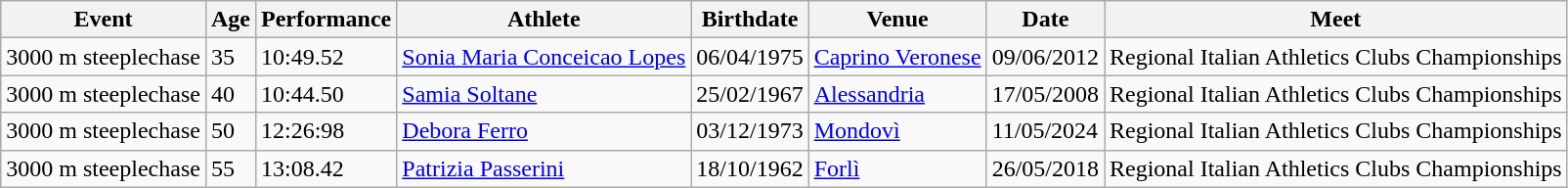<table class="wikitable" width= style="font-size:90%; text-align:center">
<tr>
<th>Event</th>
<th>Age</th>
<th>Performance</th>
<th>Athlete</th>
<th>Birthdate</th>
<th>Venue</th>
<th>Date</th>
<th>Meet</th>
</tr>
<tr>
<td>3000 m steeplechase</td>
<td>35</td>
<td>10:49.52</td>
<td align=left><a href='#'>Sonia Maria Conceicao Lopes</a></td>
<td>06/04/1975</td>
<td align=left><a href='#'>Caprino Veronese</a></td>
<td>09/06/2012</td>
<td>Regional Italian Athletics Clubs Championships</td>
</tr>
<tr>
<td>3000 m steeplechase</td>
<td>40</td>
<td>10:44.50</td>
<td align=left><a href='#'>Samia Soltane</a></td>
<td>25/02/1967</td>
<td align=left><a href='#'>Alessandria</a></td>
<td>17/05/2008</td>
<td>Regional Italian Athletics Clubs Championships</td>
</tr>
<tr>
<td>3000 m steeplechase</td>
<td>50</td>
<td>12:26:98</td>
<td align=left><a href='#'>Debora Ferro</a></td>
<td>03/12/1973</td>
<td align=left><a href='#'>Mondovì</a></td>
<td>11/05/2024</td>
<td>Regional Italian Athletics Clubs Championships</td>
</tr>
<tr>
<td>3000 m steeplechase</td>
<td>55</td>
<td>13:08.42</td>
<td align=left><a href='#'>Patrizia Passerini</a></td>
<td>18/10/1962</td>
<td align=left><a href='#'>Forlì</a></td>
<td>26/05/2018</td>
<td>Regional Italian Athletics Clubs Championships</td>
</tr>
</table>
